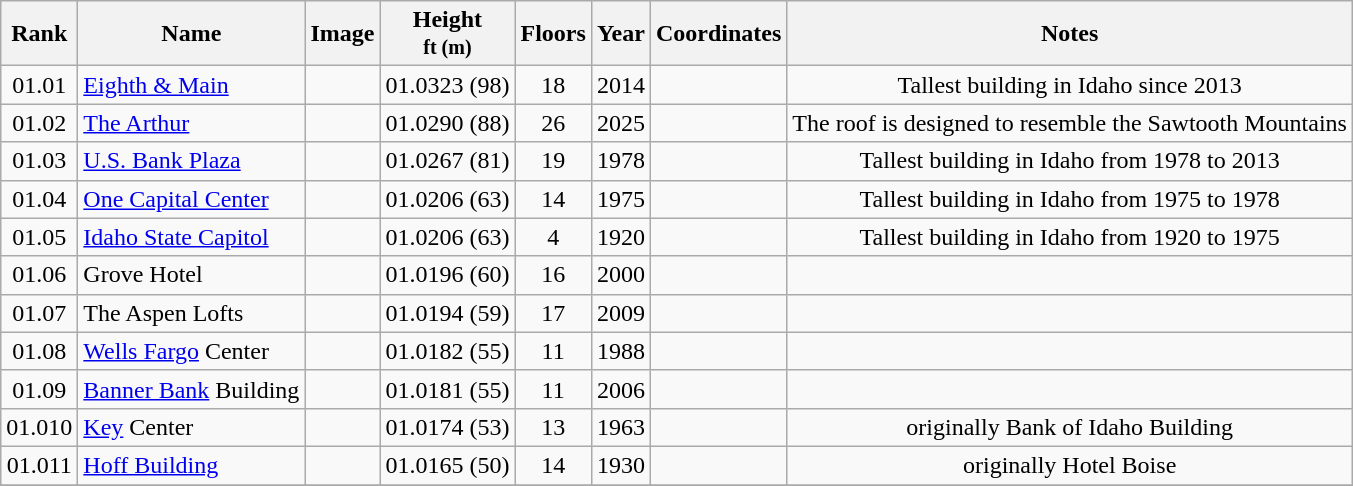<table class="wikitable sortable">
<tr>
<th scope=col>Rank</th>
<th scope=col>Name</th>
<th scope=col class="unsortable">Image</th>
<th scope=col>Height<br><small>ft (m)</small></th>
<th scope=col>Floors</th>
<th scope=col>Year</th>
<th scope=col>Coordinates</th>
<th scope=col class="unsortable">Notes</th>
</tr>
<tr>
<td align="center"><span>01.0</span>1</td>
<td><a href='#'>Eighth & Main</a></td>
<td></td>
<td align="center"><span>01.0</span>323 (98)</td>
<td align="center">18</td>
<td align="center">2014</td>
<td align="center"></td>
<td align="center">Tallest building in Idaho since 2013</td>
</tr>
<tr>
<td align="center"><span>01.0</span>2</td>
<td><a href='#'>The Arthur</a></td>
<td></td>
<td align="center"><span>01.0</span>290 (88)</td>
<td align="center">26</td>
<td align="center">2025</td>
<td align="center"></td>
<td align="center">The roof is designed to resemble the Sawtooth Mountains</td>
</tr>
<tr>
<td align="center"><span>01.0</span>3</td>
<td><a href='#'>U.S. Bank Plaza</a></td>
<td></td>
<td align="center"><span>01.0</span>267 (81)</td>
<td align="center">19</td>
<td align="center">1978</td>
<td align="center"></td>
<td align="center">Tallest building in Idaho from 1978 to 2013</td>
</tr>
<tr>
<td align="center"><span>01.0</span>4</td>
<td><a href='#'>One Capital Center</a></td>
<td></td>
<td align="center"><span>01.0</span>206 (63)</td>
<td align="center">14</td>
<td align="center">1975</td>
<td align="center"></td>
<td align="center">Tallest building in Idaho from 1975 to 1978</td>
</tr>
<tr>
<td align="center"><span>01.0</span>5</td>
<td><a href='#'>Idaho State Capitol</a></td>
<td></td>
<td align="center"><span>01.0</span>206 (63)</td>
<td align="center">4</td>
<td align="center">1920</td>
<td align="center"></td>
<td align="center">Tallest building in Idaho from 1920 to 1975</td>
</tr>
<tr>
<td align="center"><span>01.0</span>6</td>
<td>Grove Hotel</td>
<td></td>
<td align="center"><span>01.0</span>196 (60)</td>
<td align="center">16</td>
<td align="center">2000</td>
<td align="center"></td>
<td align="center"></td>
</tr>
<tr>
<td align="center"><span>01.0</span>7</td>
<td>The Aspen Lofts</td>
<td></td>
<td align="center"><span>01.0</span>194 (59)</td>
<td align="center">17</td>
<td align="center">2009</td>
<td align="center"></td>
<td align="center"></td>
</tr>
<tr>
<td align="center"><span>01.0</span>8</td>
<td><a href='#'>Wells Fargo</a> Center</td>
<td></td>
<td align="center"><span>01.0</span>182 (55)</td>
<td align="center">11</td>
<td align="center">1988</td>
<td align="center"></td>
<td align="center"></td>
</tr>
<tr>
<td align="center"><span>01.0</span>9</td>
<td><a href='#'>Banner Bank</a> Building</td>
<td></td>
<td align="center"><span>01.0</span>181 (55)</td>
<td align="center">11</td>
<td align="center">2006</td>
<td align="center"></td>
<td align="center"></td>
</tr>
<tr>
<td align="center"><span>01.0</span>10</td>
<td><a href='#'>Key</a> Center</td>
<td></td>
<td align="center"><span>01.0</span>174 (53)</td>
<td align="center">13</td>
<td align="center">1963</td>
<td align="center"></td>
<td align="center">originally Bank of Idaho Building</td>
</tr>
<tr>
<td align="center"><span>01.0</span>11</td>
<td><a href='#'>Hoff Building</a></td>
<td></td>
<td align="center"><span>01.0</span>165 (50)</td>
<td align="center">14</td>
<td align="center">1930</td>
<td align="center"></td>
<td align="center">originally Hotel Boise</td>
</tr>
<tr>
</tr>
</table>
